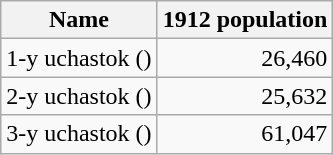<table class="wikitable sortable">
<tr>
<th>Name</th>
<th>1912 population</th>
</tr>
<tr>
<td>1-y uchastok ()</td>
<td align="right">26,460</td>
</tr>
<tr>
<td>2-y uchastok ()</td>
<td align="right">25,632</td>
</tr>
<tr>
<td>3-y uchastok ()</td>
<td align="right">61,047</td>
</tr>
</table>
